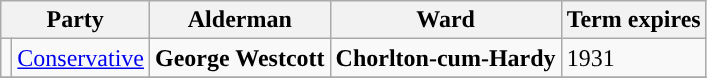<table class="wikitable">
<tr>
<th colspan="2">Party</th>
<th>Alderman</th>
<th>Ward</th>
<th>Term expires</th>
</tr>
<tr>
<td style="background-color:"></td>
<td><a href='#'>Conservative</a></td>
<td><strong>George Westcott</strong></td>
<td><strong>Chorlton-cum-Hardy</strong></td>
<td>1931</td>
</tr>
<tr>
</tr>
</table>
